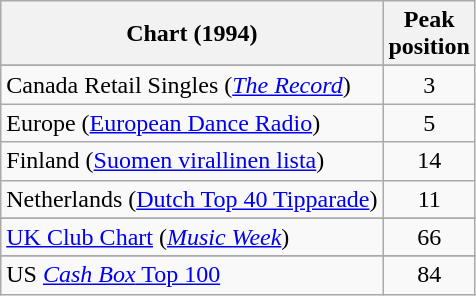<table class="wikitable sortable" border="1">
<tr>
<th>Chart (1994)</th>
<th>Peak<br>position</th>
</tr>
<tr>
</tr>
<tr>
<td>Canada Retail Singles (<em><a href='#'>The Record</a></em>)</td>
<td align="center">3</td>
</tr>
<tr>
<td>Europe (<a href='#'>European Dance Radio</a>)</td>
<td align="center">5</td>
</tr>
<tr>
<td>Finland (<a href='#'>Suomen virallinen lista</a>)</td>
<td align="center">14</td>
</tr>
<tr>
<td>Netherlands (<a href='#'>Dutch Top 40 Tipparade</a>)</td>
<td align="center">11</td>
</tr>
<tr>
</tr>
<tr>
</tr>
<tr>
</tr>
<tr>
</tr>
<tr>
</tr>
<tr>
<td><a href='#'>UK Club Chart</a> (<em><a href='#'>Music Week</a></em>)</td>
<td align="center">66</td>
</tr>
<tr>
</tr>
<tr>
</tr>
<tr>
<td>US <a href='#'><em>Cash Box</em> Top 100</a></td>
<td align="center">84</td>
</tr>
</table>
